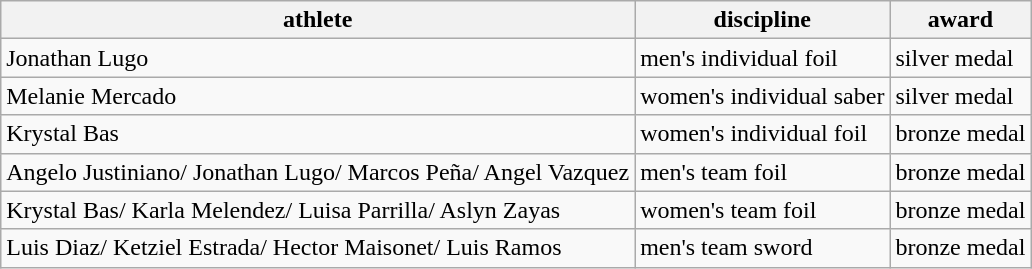<table class="wikitable">
<tr>
<th>athlete</th>
<th>discipline</th>
<th>award</th>
</tr>
<tr>
<td>Jonathan Lugo</td>
<td>men's individual foil</td>
<td>silver medal</td>
</tr>
<tr>
<td>Melanie Mercado</td>
<td>women's individual saber</td>
<td>silver medal</td>
</tr>
<tr>
<td>Krystal Bas</td>
<td>women's individual foil</td>
<td>bronze medal</td>
</tr>
<tr>
<td>Angelo Justiniano/ Jonathan Lugo/ Marcos Peña/ Angel Vazquez</td>
<td>men's team foil</td>
<td>bronze medal</td>
</tr>
<tr>
<td>Krystal Bas/ Karla Melendez/ Luisa Parrilla/ Aslyn Zayas</td>
<td>women's team foil</td>
<td>bronze medal</td>
</tr>
<tr>
<td>Luis Diaz/ Ketziel Estrada/ Hector Maisonet/ Luis Ramos</td>
<td>men's team sword</td>
<td>bronze medal</td>
</tr>
</table>
